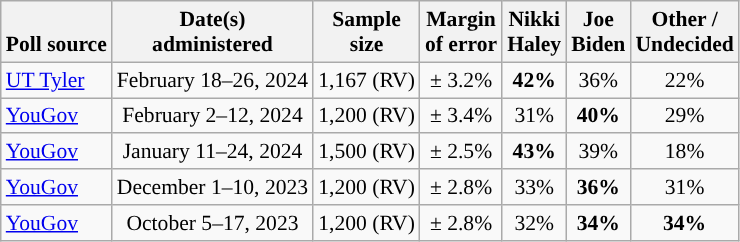<table class="wikitable sortable mw-datatable" style="font-size:90%;text-align:center;line-height:17px">
<tr style="vertical-align:bottom">
<th>Poll source</th>
<th>Date(s)<br>administered</th>
<th>Sample<br>size</th>
<th>Margin<br>of error</th>
<th class="unsortable">Nikki<br>Haley<br></th>
<th class="unsortable">Joe<br>Biden<br></th>
<th class="unsortable">Other /<br>Undecided</th>
</tr>
<tr>
<td style="text-align:left;"><a href='#'>UT Tyler</a></td>
<td data-sort-value="2024-02-26">February 18–26, 2024</td>
<td>1,167 (RV)</td>
<td>± 3.2%</td>
<td style="background-color:"><strong>42%</strong></td>
<td>36%</td>
<td>22%</td>
</tr>
<tr>
<td style="text-align:left;"><a href='#'>YouGov</a></td>
<td data-sort-value="2024-02-19">February 2–12, 2024</td>
<td>1,200 (RV)</td>
<td>± 3.4%</td>
<td>31%</td>
<td style="color:black;background-color:"><strong>40%</strong></td>
<td>29%</td>
</tr>
<tr>
<td style="text-align:left;"><a href='#'>YouGov</a></td>
<td data-sort-value="2024-01-30">January 11–24, 2024</td>
<td>1,500 (RV)</td>
<td>± 2.5%</td>
<td style="background-color:"><strong>43%</strong></td>
<td>39%</td>
<td>18%</td>
</tr>
<tr>
<td style="text-align:left;"><a href='#'>YouGov</a></td>
<td data-sort-value="2023-05-17">December 1–10, 2023</td>
<td>1,200 (RV)</td>
<td>± 2.8%</td>
<td>33%</td>
<td style="color:black;background-color:"><strong>36%</strong></td>
<td>31%</td>
</tr>
<tr>
<td style="text-align:left;"><a href='#'>YouGov</a></td>
<td data-sort-value="2023-05-17">October 5–17, 2023</td>
<td>1,200 (RV)</td>
<td>± 2.8%</td>
<td>32%</td>
<td style="color:black;background-color:"><strong>34%</strong></td>
<td><strong>34%</strong></td>
</tr>
</table>
